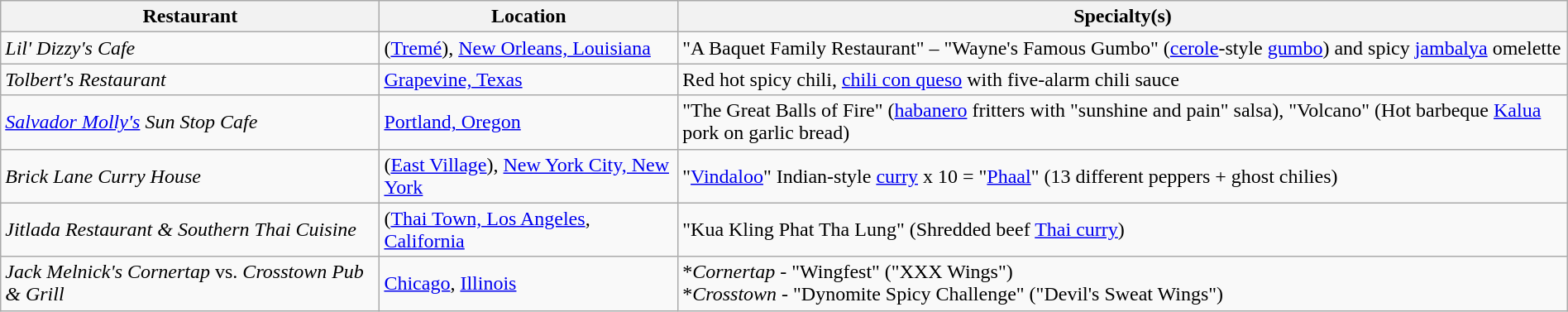<table class="wikitable" style="width:100%;">
<tr>
<th>Restaurant</th>
<th>Location</th>
<th>Specialty(s)</th>
</tr>
<tr>
<td><em>Lil' Dizzy's Cafe</em></td>
<td>(<a href='#'>Tremé</a>), <a href='#'>New Orleans, Louisiana</a></td>
<td>"A Baquet Family Restaurant" – "Wayne's Famous Gumbo" (<a href='#'>cerole</a>-style <a href='#'>gumbo</a>) and spicy <a href='#'>jambalya</a> omelette</td>
</tr>
<tr>
<td><em>Tolbert's Restaurant</em></td>
<td><a href='#'>Grapevine, Texas</a></td>
<td>Red hot spicy chili, <a href='#'>chili con queso</a> with five-alarm chili sauce</td>
</tr>
<tr>
<td><em><a href='#'>Salvador Molly's</a> Sun Stop Cafe</em></td>
<td><a href='#'>Portland, Oregon</a></td>
<td>"The Great Balls of Fire" (<a href='#'>habanero</a> fritters with "sunshine and pain" salsa), "Volcano" (Hot barbeque <a href='#'>Kalua</a> pork on garlic bread)</td>
</tr>
<tr>
<td><em>Brick Lane Curry House</em></td>
<td>(<a href='#'>East Village</a>), <a href='#'>New York City, New York</a></td>
<td>"<a href='#'>Vindaloo</a>" Indian-style <a href='#'>curry</a> x 10 = "<a href='#'>Phaal</a>" (13 different peppers + ghost chilies)</td>
</tr>
<tr>
<td><em>Jitlada Restaurant & Southern Thai Cuisine</em></td>
<td>(<a href='#'>Thai Town, Los Angeles</a>, <a href='#'>California</a></td>
<td>"Kua Kling Phat Tha Lung" (Shredded beef <a href='#'>Thai curry</a>)</td>
</tr>
<tr>
<td><em>Jack Melnick's Cornertap</em> vs. <em>Crosstown Pub & Grill</em></td>
<td><a href='#'>Chicago</a>, <a href='#'>Illinois</a></td>
<td>*<em>Cornertap</em> - "Wingfest" ("XXX Wings")<br>*<em>Crosstown</em> - "Dynomite Spicy Challenge" ("Devil's Sweat Wings")</td>
</tr>
</table>
